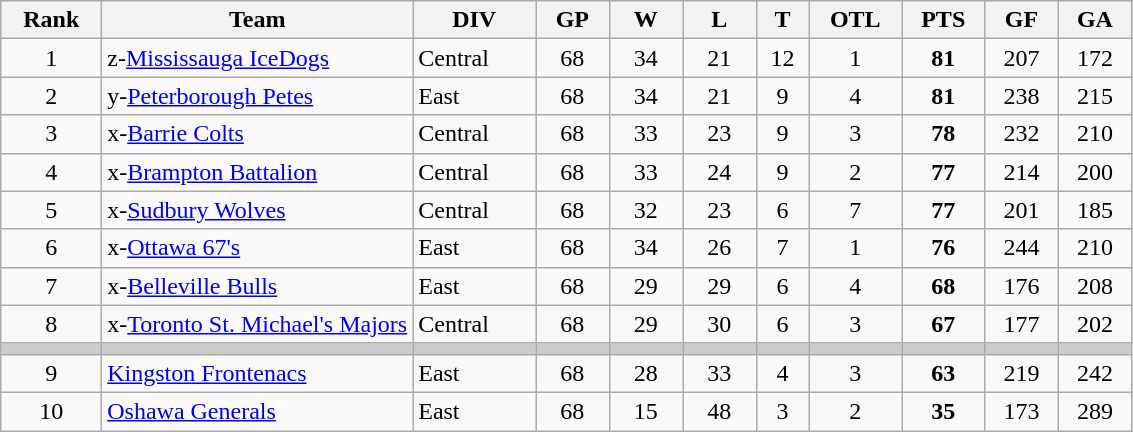<table class="wikitable sortable" style="text-align:center">
<tr>
<th>Rank</th>
<th width="27.5%">Team</th>
<th>DIV</th>
<th width="6.5%">GP</th>
<th width="6.5%">W</th>
<th width="6.5%">L</th>
<th>T</th>
<th>OTL</th>
<th>PTS</th>
<th width="6.5%">GF</th>
<th width="6.5%">GA</th>
</tr>
<tr>
<td>1</td>
<td align=left>z-<a href='#'>Mississauga IceDogs</a></td>
<td align=left>Central</td>
<td>68</td>
<td>34</td>
<td>21</td>
<td>12</td>
<td>1</td>
<td><strong>81</strong></td>
<td>207</td>
<td>172</td>
</tr>
<tr>
<td>2</td>
<td align=left>y-<a href='#'>Peterborough Petes</a></td>
<td align=left>East</td>
<td>68</td>
<td>34</td>
<td>21</td>
<td>9</td>
<td>4</td>
<td><strong>81</strong></td>
<td>238</td>
<td>215</td>
</tr>
<tr>
<td>3</td>
<td align=left>x-<a href='#'>Barrie Colts</a></td>
<td align=left>Central</td>
<td>68</td>
<td>33</td>
<td>23</td>
<td>9</td>
<td>3</td>
<td><strong>78</strong></td>
<td>232</td>
<td>210</td>
</tr>
<tr>
<td>4</td>
<td align=left>x-<a href='#'>Brampton Battalion</a></td>
<td align=left>Central</td>
<td>68</td>
<td>33</td>
<td>24</td>
<td>9</td>
<td>2</td>
<td><strong>77</strong></td>
<td>214</td>
<td>200</td>
</tr>
<tr>
<td>5</td>
<td align=left>x-<a href='#'>Sudbury Wolves</a></td>
<td align=left>Central</td>
<td>68</td>
<td>32</td>
<td>23</td>
<td>6</td>
<td>7</td>
<td><strong>77</strong></td>
<td>201</td>
<td>185</td>
</tr>
<tr>
<td>6</td>
<td align=left>x-<a href='#'>Ottawa 67's</a></td>
<td align=left>East</td>
<td>68</td>
<td>34</td>
<td>26</td>
<td>7</td>
<td>1</td>
<td><strong>76</strong></td>
<td>244</td>
<td>210</td>
</tr>
<tr>
<td>7</td>
<td align=left>x-<a href='#'>Belleville Bulls</a></td>
<td align=left>East</td>
<td>68</td>
<td>29</td>
<td>29</td>
<td>6</td>
<td>4</td>
<td><strong>68</strong></td>
<td>176</td>
<td>208</td>
</tr>
<tr>
<td>8</td>
<td align=left>x-<a href='#'>Toronto St. Michael's Majors</a></td>
<td align=left>Central</td>
<td>68</td>
<td>29</td>
<td>30</td>
<td>6</td>
<td>3</td>
<td><strong>67</strong></td>
<td>177</td>
<td>202</td>
</tr>
<tr style="background-color:#cccccc;">
<td></td>
<td></td>
<td></td>
<td></td>
<td></td>
<td></td>
<td></td>
<td></td>
<td></td>
<td></td>
<td></td>
</tr>
<tr>
<td>9</td>
<td align=left><a href='#'>Kingston Frontenacs</a></td>
<td align=left>East</td>
<td>68</td>
<td>28</td>
<td>33</td>
<td>4</td>
<td>3</td>
<td><strong>63</strong></td>
<td>219</td>
<td>242</td>
</tr>
<tr>
<td>10</td>
<td align=left><a href='#'>Oshawa Generals</a></td>
<td align=left>East</td>
<td>68</td>
<td>15</td>
<td>48</td>
<td>3</td>
<td>2</td>
<td><strong>35</strong></td>
<td>173</td>
<td>289</td>
</tr>
</table>
